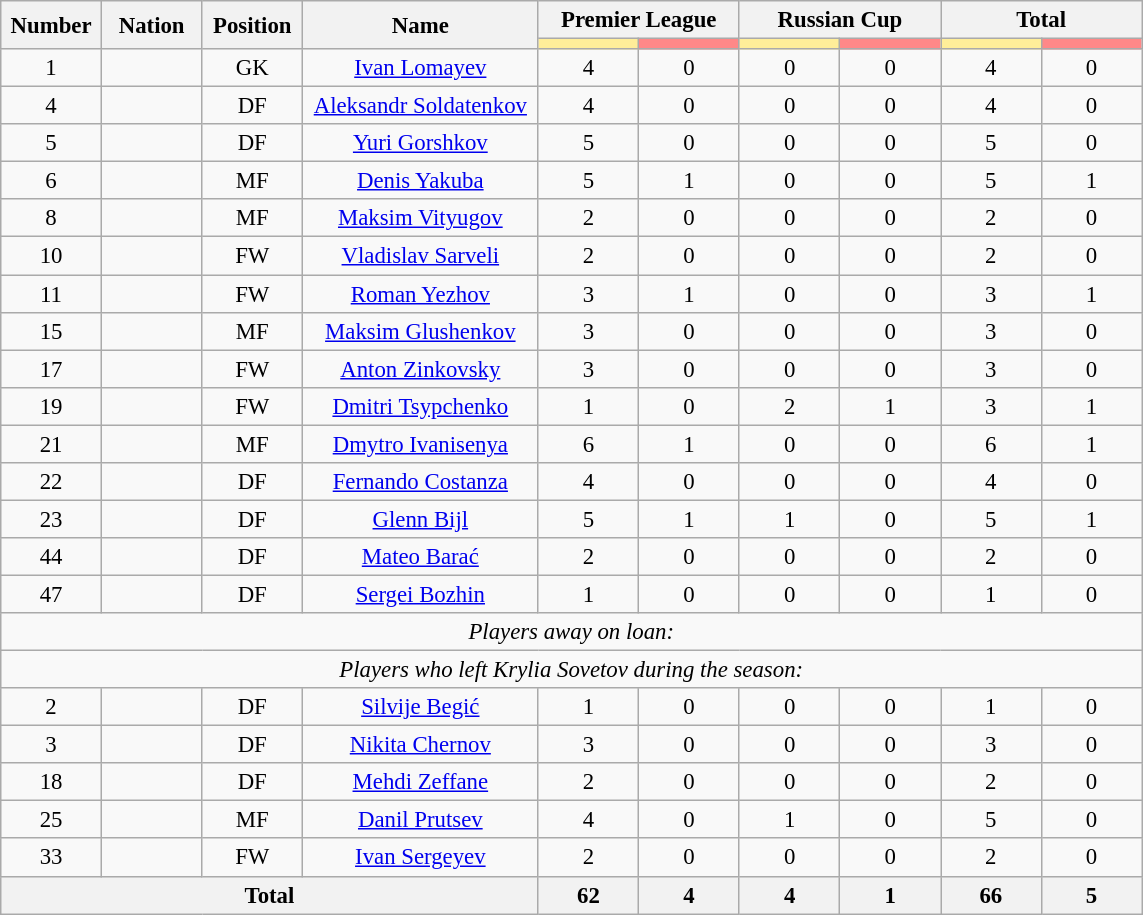<table class="wikitable" style="font-size: 95%; text-align: center;">
<tr>
<th rowspan=2 width=60>Number</th>
<th rowspan=2 width=60>Nation</th>
<th rowspan=2 width=60>Position</th>
<th rowspan=2 width=150>Name</th>
<th colspan=2>Premier League</th>
<th colspan=2>Russian Cup</th>
<th colspan=2>Total</th>
</tr>
<tr>
<th style="width:60px; background:#fe9;"></th>
<th style="width:60px; background:#ff8888;"></th>
<th style="width:60px; background:#fe9;"></th>
<th style="width:60px; background:#ff8888;"></th>
<th style="width:60px; background:#fe9;"></th>
<th style="width:60px; background:#ff8888;"></th>
</tr>
<tr>
<td>1</td>
<td></td>
<td>GK</td>
<td><a href='#'>Ivan Lomayev</a></td>
<td>4</td>
<td>0</td>
<td>0</td>
<td>0</td>
<td>4</td>
<td>0</td>
</tr>
<tr>
<td>4</td>
<td></td>
<td>DF</td>
<td><a href='#'>Aleksandr Soldatenkov</a></td>
<td>4</td>
<td>0</td>
<td>0</td>
<td>0</td>
<td>4</td>
<td>0</td>
</tr>
<tr>
<td>5</td>
<td></td>
<td>DF</td>
<td><a href='#'>Yuri Gorshkov</a></td>
<td>5</td>
<td>0</td>
<td>0</td>
<td>0</td>
<td>5</td>
<td>0</td>
</tr>
<tr>
<td>6</td>
<td></td>
<td>MF</td>
<td><a href='#'>Denis Yakuba</a></td>
<td>5</td>
<td>1</td>
<td>0</td>
<td>0</td>
<td>5</td>
<td>1</td>
</tr>
<tr>
<td>8</td>
<td></td>
<td>MF</td>
<td><a href='#'>Maksim Vityugov</a></td>
<td>2</td>
<td>0</td>
<td>0</td>
<td>0</td>
<td>2</td>
<td>0</td>
</tr>
<tr>
<td>10</td>
<td></td>
<td>FW</td>
<td><a href='#'>Vladislav Sarveli</a></td>
<td>2</td>
<td>0</td>
<td>0</td>
<td>0</td>
<td>2</td>
<td>0</td>
</tr>
<tr>
<td>11</td>
<td></td>
<td>FW</td>
<td><a href='#'>Roman Yezhov</a></td>
<td>3</td>
<td>1</td>
<td>0</td>
<td>0</td>
<td>3</td>
<td>1</td>
</tr>
<tr>
<td>15</td>
<td></td>
<td>MF</td>
<td><a href='#'>Maksim Glushenkov</a></td>
<td>3</td>
<td>0</td>
<td>0</td>
<td>0</td>
<td>3</td>
<td>0</td>
</tr>
<tr>
<td>17</td>
<td></td>
<td>FW</td>
<td><a href='#'>Anton Zinkovsky</a></td>
<td>3</td>
<td>0</td>
<td>0</td>
<td>0</td>
<td>3</td>
<td>0</td>
</tr>
<tr>
<td>19</td>
<td></td>
<td>FW</td>
<td><a href='#'>Dmitri Tsypchenko</a></td>
<td>1</td>
<td>0</td>
<td>2</td>
<td>1</td>
<td>3</td>
<td>1</td>
</tr>
<tr>
<td>21</td>
<td></td>
<td>MF</td>
<td><a href='#'>Dmytro Ivanisenya</a></td>
<td>6</td>
<td>1</td>
<td>0</td>
<td>0</td>
<td>6</td>
<td>1</td>
</tr>
<tr>
<td>22</td>
<td></td>
<td>DF</td>
<td><a href='#'>Fernando Costanza</a></td>
<td>4</td>
<td>0</td>
<td>0</td>
<td>0</td>
<td>4</td>
<td>0</td>
</tr>
<tr>
<td>23</td>
<td></td>
<td>DF</td>
<td><a href='#'>Glenn Bijl</a></td>
<td>5</td>
<td>1</td>
<td>1</td>
<td>0</td>
<td>5</td>
<td>1</td>
</tr>
<tr>
<td>44</td>
<td></td>
<td>DF</td>
<td><a href='#'>Mateo Barać</a></td>
<td>2</td>
<td>0</td>
<td>0</td>
<td>0</td>
<td>2</td>
<td>0</td>
</tr>
<tr>
<td>47</td>
<td></td>
<td>DF</td>
<td><a href='#'>Sergei Bozhin</a></td>
<td>1</td>
<td>0</td>
<td>0</td>
<td>0</td>
<td>1</td>
<td>0</td>
</tr>
<tr>
<td colspan="14"><em>Players away on loan:</em></td>
</tr>
<tr>
<td colspan="14"><em>Players who left Krylia Sovetov during the season:</em></td>
</tr>
<tr>
<td>2</td>
<td></td>
<td>DF</td>
<td><a href='#'>Silvije Begić</a></td>
<td>1</td>
<td>0</td>
<td>0</td>
<td>0</td>
<td>1</td>
<td>0</td>
</tr>
<tr>
<td>3</td>
<td></td>
<td>DF</td>
<td><a href='#'>Nikita Chernov</a></td>
<td>3</td>
<td>0</td>
<td>0</td>
<td>0</td>
<td>3</td>
<td>0</td>
</tr>
<tr>
<td>18</td>
<td></td>
<td>DF</td>
<td><a href='#'>Mehdi Zeffane</a></td>
<td>2</td>
<td>0</td>
<td>0</td>
<td>0</td>
<td>2</td>
<td>0</td>
</tr>
<tr>
<td>25</td>
<td></td>
<td>MF</td>
<td><a href='#'>Danil Prutsev</a></td>
<td>4</td>
<td>0</td>
<td>1</td>
<td>0</td>
<td>5</td>
<td>0</td>
</tr>
<tr>
<td>33</td>
<td></td>
<td>FW</td>
<td><a href='#'>Ivan Sergeyev</a></td>
<td>2</td>
<td>0</td>
<td>0</td>
<td>0</td>
<td>2</td>
<td>0</td>
</tr>
<tr>
<th colspan=4>Total</th>
<th>62</th>
<th>4</th>
<th>4</th>
<th>1</th>
<th>66</th>
<th>5</th>
</tr>
</table>
